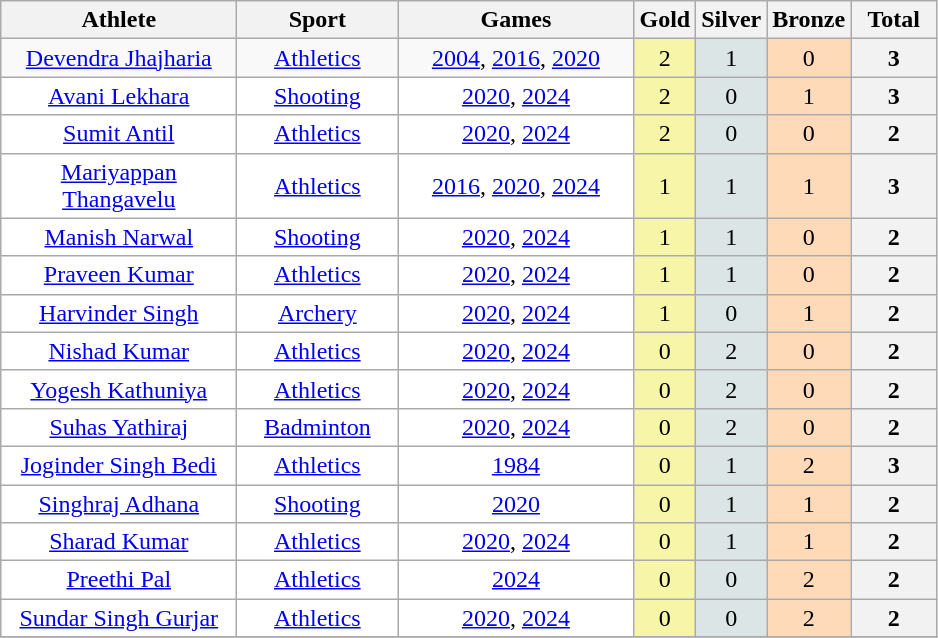<table class="wikitable" style="text-align:center;">
<tr>
<th width="150">Athlete</th>
<th width="100">Sport</th>
<th width="150" class="unsortable">Games</th>
<th> Gold</th>
<th> Silver</th>
<th> Bronze</th>
<th width="50">Total</th>
</tr>
<tr>
<td><a href='#'>Devendra Jhajharia</a></td>
<td> <a href='#'>Athletics</a></td>
<td><a href='#'>2004</a>, <a href='#'>2016</a>, <a href='#'>2020</a></td>
<td style="background:#F7F6A8;">2</td>
<td style="background:#DCE5E5;">1</td>
<td style="background:#FFDAB9;">0</td>
<th>3</th>
</tr>
<tr align="center" valign="middle" bgcolor="#FFFFFF">
<td><a href='#'>Avani Lekhara</a></td>
<td> <a href='#'>Shooting</a></td>
<td><a href='#'>2020</a>, <a href='#'>2024</a></td>
<td style="background:#F7F6A8;">2</td>
<td style="background:#DCE5E5;">0</td>
<td style="background:#FFDAB9;">1</td>
<th>3</th>
</tr>
<tr align="center" valign="middle" bgcolor="#FFFFFF">
<td><a href='#'>Sumit Antil</a></td>
<td> <a href='#'>Athletics</a></td>
<td><a href='#'>2020</a>, <a href='#'>2024</a></td>
<td style="background:#F7F6A8;">2</td>
<td style="background:#DCE5E5;">0</td>
<td style="background:#FFDAB9;">0</td>
<th>2</th>
</tr>
<tr align="center" valign="middle" bgcolor="#FFFFFF">
<td><a href='#'>Mariyappan Thangavelu</a></td>
<td> <a href='#'>Athletics</a></td>
<td><a href='#'>2016</a>, <a href='#'>2020</a>, <a href='#'>2024</a></td>
<td style="background:#F7F6A8;">1</td>
<td style="background:#DCE5E5;">1</td>
<td style="background:#FFDAB9;">1</td>
<th>3</th>
</tr>
<tr align="center" valign="middle" bgcolor="#FFFFFF">
<td><a href='#'>Manish Narwal</a></td>
<td> <a href='#'>Shooting</a></td>
<td><a href='#'>2020</a>, <a href='#'>2024</a></td>
<td style="background:#F7F6A8;">1</td>
<td style="background:#DCE5E5;">1</td>
<td style="background:#FFDAB9;">0</td>
<th>2</th>
</tr>
<tr align="center" valign="middle" bgcolor="#FFFFFF">
<td><a href='#'>Praveen Kumar</a></td>
<td> <a href='#'>Athletics</a></td>
<td><a href='#'>2020</a>, <a href='#'>2024</a></td>
<td style="background:#F7F6A8;">1</td>
<td style="background:#DCE5E5;">1</td>
<td style="background:#FFDAB9;">0</td>
<th>2</th>
</tr>
<tr align="center" valign="middle" bgcolor="#FFFFFF">
<td><a href='#'>Harvinder Singh</a></td>
<td> <a href='#'>Archery</a></td>
<td><a href='#'>2020</a>, <a href='#'>2024</a></td>
<td style="background:#F7F6A8;">1</td>
<td style="background:#DCE5E5;">0</td>
<td style="background:#FFDAB9;">1</td>
<th>2</th>
</tr>
<tr align="center" valign="middle" bgcolor="#FFFFFF">
<td><a href='#'>Nishad Kumar</a></td>
<td> <a href='#'>Athletics</a></td>
<td><a href='#'>2020</a>, <a href='#'>2024</a></td>
<td style="background:#F7F6A8;">0</td>
<td style="background:#DCE5E5;">2</td>
<td style="background:#FFDAB9;">0</td>
<th>2</th>
</tr>
<tr align="center" valign="middle" bgcolor="#FFFFFF">
<td><a href='#'>Yogesh Kathuniya</a></td>
<td> <a href='#'>Athletics</a></td>
<td><a href='#'>2020</a>, <a href='#'>2024</a></td>
<td style="background:#F7F6A8;">0</td>
<td style="background:#DCE5E5;">2</td>
<td style="background:#FFDAB9;">0</td>
<th>2</th>
</tr>
<tr align="center" valign="middle" bgcolor="#FFFFFF">
<td><a href='#'>Suhas Yathiraj</a></td>
<td> <a href='#'>Badminton</a></td>
<td><a href='#'>2020</a>, <a href='#'>2024</a></td>
<td style="background:#F7F6A8;">0</td>
<td style="background:#DCE5E5;">2</td>
<td style="background:#FFDAB9;">0</td>
<th>2</th>
</tr>
<tr align="center" valign="middle" bgcolor="#FFFFFF">
<td><a href='#'>Joginder Singh Bedi</a></td>
<td> <a href='#'>Athletics</a></td>
<td><a href='#'>1984</a></td>
<td style="background:#F7F6A8;">0</td>
<td style="background:#DCE5E5;">1</td>
<td style="background:#FFDAB9;">2</td>
<th>3</th>
</tr>
<tr align="center" valign="middle" bgcolor="#FFFFFF">
<td><a href='#'>Singhraj Adhana</a></td>
<td> <a href='#'>Shooting</a></td>
<td><a href='#'>2020</a></td>
<td style="background:#F7F6A8;">0</td>
<td style="background:#DCE5E5;">1</td>
<td style="background:#FFDAB9;">1</td>
<th>2</th>
</tr>
<tr align="center" valign="middle" bgcolor="#FFFFFF">
<td><a href='#'>Sharad Kumar</a></td>
<td> <a href='#'>Athletics</a></td>
<td><a href='#'>2020</a>, <a href='#'>2024</a></td>
<td style="background:#F7F6A8;">0</td>
<td style="background:#DCE5E5;">1</td>
<td style="background:#FFDAB9;">1</td>
<th>2</th>
</tr>
<tr align="center" valign="middle" bgcolor="#FFFFFF">
<td><a href='#'>Preethi Pal</a></td>
<td> <a href='#'>Athletics</a></td>
<td><a href='#'>2024</a></td>
<td style="background:#F7F6A8;">0</td>
<td style="background:#DCE5E5;">0</td>
<td style="background:#FFDAB9;">2</td>
<th>2</th>
</tr>
<tr align="center" valign="middle" bgcolor="#FFFFFF">
<td><a href='#'>Sundar Singh Gurjar</a></td>
<td> <a href='#'>Athletics</a></td>
<td><a href='#'>2020</a>, <a href='#'>2024</a></td>
<td style="background:#F7F6A8;">0</td>
<td style="background:#DCE5E5;">0</td>
<td style="background:#FFDAB9;">2</td>
<th>2</th>
</tr>
<tr>
</tr>
</table>
